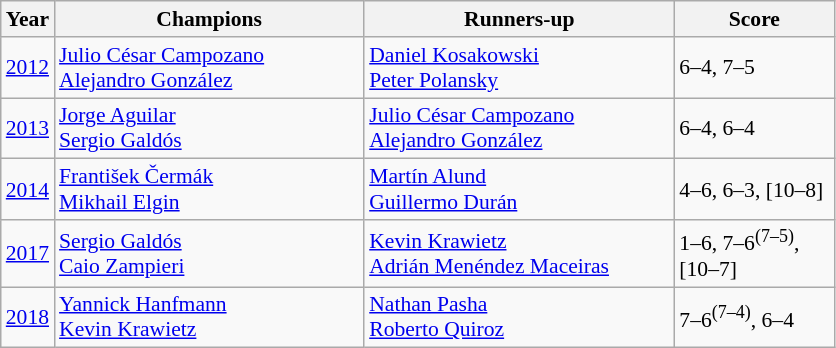<table class="wikitable" style="font-size:90%">
<tr>
<th>Year</th>
<th width="200">Champions</th>
<th width="200">Runners-up</th>
<th width="100">Score</th>
</tr>
<tr>
<td><a href='#'>2012</a></td>
<td> <a href='#'>Julio César Campozano</a><br> <a href='#'>Alejandro González</a></td>
<td> <a href='#'>Daniel Kosakowski</a><br> <a href='#'>Peter Polansky</a></td>
<td>6–4, 7–5</td>
</tr>
<tr>
<td><a href='#'>2013</a></td>
<td> <a href='#'>Jorge Aguilar</a><br> <a href='#'>Sergio Galdós</a></td>
<td> <a href='#'>Julio César Campozano</a><br> <a href='#'>Alejandro González</a></td>
<td>6–4, 6–4</td>
</tr>
<tr>
<td><a href='#'>2014</a></td>
<td> <a href='#'>František Čermák</a><br> <a href='#'>Mikhail Elgin</a></td>
<td> <a href='#'>Martín Alund</a><br> <a href='#'>Guillermo Durán</a></td>
<td>4–6, 6–3, [10–8]</td>
</tr>
<tr>
<td><a href='#'>2017</a></td>
<td> <a href='#'>Sergio Galdós</a><br> <a href='#'>Caio Zampieri</a></td>
<td> <a href='#'>Kevin Krawietz</a><br> <a href='#'>Adrián Menéndez Maceiras</a></td>
<td>1–6, 7–6<sup>(7–5)</sup>, [10–7]</td>
</tr>
<tr>
<td><a href='#'>2018</a></td>
<td> <a href='#'>Yannick Hanfmann</a><br> <a href='#'>Kevin Krawietz</a></td>
<td> <a href='#'>Nathan Pasha</a><br> <a href='#'>Roberto Quiroz</a></td>
<td>7–6<sup>(7–4)</sup>, 6–4</td>
</tr>
</table>
